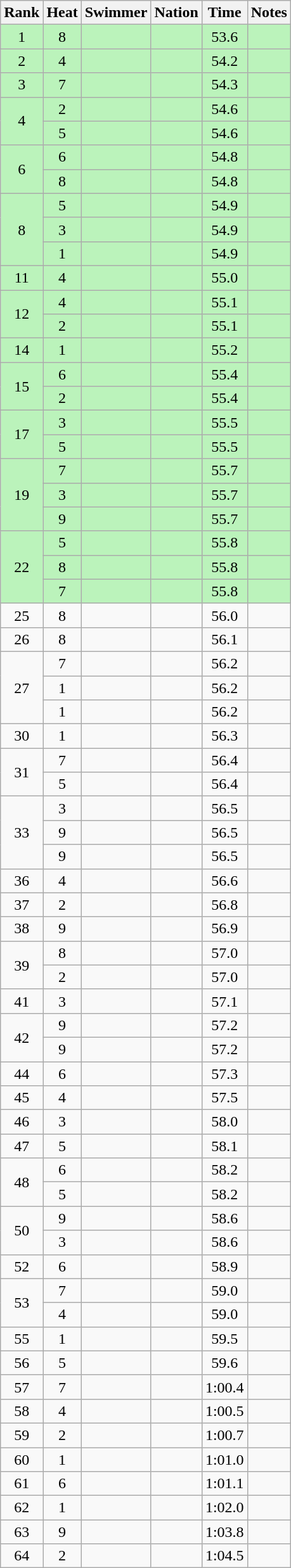<table class="wikitable sortable" style=text-align:center>
<tr>
<th>Rank</th>
<th>Heat</th>
<th>Swimmer</th>
<th>Nation</th>
<th>Time</th>
<th>Notes</th>
</tr>
<tr bgcolor=#bbf3bb>
<td>1</td>
<td>8</td>
<td align=left></td>
<td align=left></td>
<td>53.6</td>
<td></td>
</tr>
<tr bgcolor=#bbf3bb>
<td>2</td>
<td>4</td>
<td align=left></td>
<td align=left></td>
<td>54.2</td>
<td></td>
</tr>
<tr bgcolor=#bbf3bb>
<td>3</td>
<td>7</td>
<td align=left></td>
<td align=left></td>
<td>54.3</td>
<td></td>
</tr>
<tr bgcolor=#bbf3bb>
<td rowspan=2>4</td>
<td>2</td>
<td align=left></td>
<td align=left></td>
<td>54.6</td>
<td></td>
</tr>
<tr bgcolor=#bbf3bb>
<td>5</td>
<td align=left></td>
<td align=left></td>
<td>54.6</td>
<td></td>
</tr>
<tr bgcolor=#bbf3bb>
<td rowspan=2>6</td>
<td>6</td>
<td align=left></td>
<td align=left></td>
<td>54.8</td>
<td></td>
</tr>
<tr bgcolor=#bbf3bb>
<td>8</td>
<td align=left></td>
<td align=left></td>
<td>54.8</td>
<td></td>
</tr>
<tr bgcolor=#bbf3bb>
<td rowspan=3>8</td>
<td>5</td>
<td align=left></td>
<td align=left></td>
<td>54.9</td>
<td></td>
</tr>
<tr bgcolor=#bbf3bb>
<td>3</td>
<td align=left></td>
<td align=left></td>
<td>54.9</td>
<td></td>
</tr>
<tr bgcolor=#bbf3bb>
<td>1</td>
<td align=left></td>
<td align=left></td>
<td>54.9</td>
<td></td>
</tr>
<tr bgcolor=#bbf3bb>
<td>11</td>
<td>4</td>
<td align=left></td>
<td align=left></td>
<td>55.0</td>
<td></td>
</tr>
<tr bgcolor=#bbf3bb>
<td rowspan=2>12</td>
<td>4</td>
<td align=left></td>
<td align=left></td>
<td>55.1</td>
<td></td>
</tr>
<tr bgcolor=#bbf3bb>
<td>2</td>
<td align=left></td>
<td align=left></td>
<td>55.1</td>
<td></td>
</tr>
<tr bgcolor=#bbf3bb>
<td>14</td>
<td>1</td>
<td align=left></td>
<td align=left></td>
<td>55.2</td>
<td></td>
</tr>
<tr bgcolor=#bbf3bb>
<td rowspan=2>15</td>
<td>6</td>
<td align=left></td>
<td align=left></td>
<td>55.4</td>
<td></td>
</tr>
<tr bgcolor=#bbf3bb>
<td>2</td>
<td align=left></td>
<td align=left></td>
<td>55.4</td>
<td></td>
</tr>
<tr bgcolor=#bbf3bb>
<td rowspan=2>17</td>
<td>3</td>
<td align=left></td>
<td align=left></td>
<td>55.5</td>
<td></td>
</tr>
<tr bgcolor=#bbf3bb>
<td>5</td>
<td align=left></td>
<td align=left></td>
<td>55.5</td>
<td></td>
</tr>
<tr bgcolor=#bbf3bb>
<td rowspan=3>19</td>
<td>7</td>
<td align=left></td>
<td align=left></td>
<td>55.7</td>
<td></td>
</tr>
<tr bgcolor=#bbf3bb>
<td>3</td>
<td align=left></td>
<td align=left></td>
<td>55.7</td>
<td></td>
</tr>
<tr bgcolor=#bbf3bb>
<td>9</td>
<td align=left></td>
<td align=left></td>
<td>55.7</td>
<td></td>
</tr>
<tr bgcolor=#bbf3bb>
<td rowspan=3>22</td>
<td>5</td>
<td align=left></td>
<td align=left></td>
<td>55.8</td>
<td></td>
</tr>
<tr bgcolor=#bbf3bb>
<td>8</td>
<td align=left></td>
<td align=left></td>
<td>55.8</td>
<td></td>
</tr>
<tr bgcolor=#bbf3bb>
<td>7</td>
<td align=left></td>
<td align=left></td>
<td>55.8</td>
<td></td>
</tr>
<tr>
<td>25</td>
<td>8</td>
<td align=left></td>
<td align=left></td>
<td>56.0</td>
<td></td>
</tr>
<tr>
<td>26</td>
<td>8</td>
<td align=left></td>
<td align=left></td>
<td>56.1</td>
<td></td>
</tr>
<tr>
<td rowspan=3>27</td>
<td>7</td>
<td align=left></td>
<td align=left></td>
<td>56.2</td>
<td></td>
</tr>
<tr>
<td>1</td>
<td align=left></td>
<td align=left></td>
<td>56.2</td>
<td></td>
</tr>
<tr>
<td>1</td>
<td align=left></td>
<td align=left></td>
<td>56.2</td>
<td></td>
</tr>
<tr>
<td>30</td>
<td>1</td>
<td align=left></td>
<td align=left></td>
<td>56.3</td>
<td></td>
</tr>
<tr>
<td rowspan=2>31</td>
<td>7</td>
<td align=left></td>
<td align=left></td>
<td>56.4</td>
<td></td>
</tr>
<tr>
<td>5</td>
<td align=left></td>
<td align=left></td>
<td>56.4</td>
<td></td>
</tr>
<tr>
<td rowspan=3>33</td>
<td>3</td>
<td align=left></td>
<td align=left></td>
<td>56.5</td>
<td></td>
</tr>
<tr>
<td>9</td>
<td align=left></td>
<td align=left></td>
<td>56.5</td>
<td></td>
</tr>
<tr>
<td>9</td>
<td align=left></td>
<td align=left></td>
<td>56.5</td>
<td></td>
</tr>
<tr>
<td>36</td>
<td>4</td>
<td align=left></td>
<td align=left></td>
<td>56.6</td>
<td></td>
</tr>
<tr>
<td>37</td>
<td>2</td>
<td align=left></td>
<td align=left></td>
<td>56.8</td>
<td></td>
</tr>
<tr>
<td>38</td>
<td>9</td>
<td align=left></td>
<td align=left></td>
<td>56.9</td>
<td></td>
</tr>
<tr>
<td rowspan=2>39</td>
<td>8</td>
<td align=left></td>
<td align=left></td>
<td>57.0</td>
<td></td>
</tr>
<tr>
<td>2</td>
<td align=left></td>
<td align=left></td>
<td>57.0</td>
<td></td>
</tr>
<tr>
<td>41</td>
<td>3</td>
<td align=left></td>
<td align=left></td>
<td>57.1</td>
<td></td>
</tr>
<tr>
<td rowspan=2>42</td>
<td>9</td>
<td align=left></td>
<td align=left></td>
<td>57.2</td>
<td></td>
</tr>
<tr>
<td>9</td>
<td align=left></td>
<td align=left></td>
<td>57.2</td>
<td></td>
</tr>
<tr>
<td>44</td>
<td>6</td>
<td align=left></td>
<td align=left></td>
<td>57.3</td>
<td></td>
</tr>
<tr>
<td>45</td>
<td>4</td>
<td align=left></td>
<td align=left></td>
<td>57.5</td>
<td></td>
</tr>
<tr>
<td>46</td>
<td>3</td>
<td align=left></td>
<td align=left></td>
<td>58.0</td>
<td></td>
</tr>
<tr>
<td>47</td>
<td>5</td>
<td align=left></td>
<td align=left></td>
<td>58.1</td>
<td></td>
</tr>
<tr>
<td rowspan=2>48</td>
<td>6</td>
<td align=left></td>
<td align=left></td>
<td>58.2</td>
<td></td>
</tr>
<tr>
<td>5</td>
<td align=left></td>
<td align=left></td>
<td>58.2</td>
<td></td>
</tr>
<tr>
<td rowspan=2>50</td>
<td>9</td>
<td align=left></td>
<td align=left></td>
<td>58.6</td>
<td></td>
</tr>
<tr>
<td>3</td>
<td align=left></td>
<td align=left></td>
<td>58.6</td>
<td></td>
</tr>
<tr>
<td>52</td>
<td>6</td>
<td align=left></td>
<td align=left></td>
<td>58.9</td>
<td></td>
</tr>
<tr>
<td rowspan=2>53</td>
<td>7</td>
<td align=left></td>
<td align=left></td>
<td>59.0</td>
<td></td>
</tr>
<tr>
<td>4</td>
<td align=left></td>
<td align=left></td>
<td>59.0</td>
<td></td>
</tr>
<tr>
<td>55</td>
<td>1</td>
<td align=left></td>
<td align=left></td>
<td>59.5</td>
<td></td>
</tr>
<tr>
<td>56</td>
<td>5</td>
<td align=left></td>
<td align=left></td>
<td>59.6</td>
<td></td>
</tr>
<tr>
<td>57</td>
<td>7</td>
<td align=left></td>
<td align=left></td>
<td data-sort-value=60.4>1:00.4</td>
<td></td>
</tr>
<tr>
<td>58</td>
<td>4</td>
<td align=left></td>
<td align=left></td>
<td data-sort-value=60.5>1:00.5</td>
<td></td>
</tr>
<tr>
<td>59</td>
<td>2</td>
<td align=left></td>
<td align=left></td>
<td data-sort-value=60.7>1:00.7</td>
<td></td>
</tr>
<tr>
<td>60</td>
<td>1</td>
<td align=left></td>
<td align=left></td>
<td data-sort-value=61.0>1:01.0</td>
<td></td>
</tr>
<tr>
<td>61</td>
<td>6</td>
<td align=left></td>
<td align=left></td>
<td data-sort-value=61.1>1:01.1</td>
<td></td>
</tr>
<tr>
<td>62</td>
<td>1</td>
<td align=left></td>
<td align=left></td>
<td data-sort-value=62.0>1:02.0</td>
<td></td>
</tr>
<tr>
<td>63</td>
<td>9</td>
<td align=left></td>
<td align=left></td>
<td data-sort-value=63.8>1:03.8</td>
<td></td>
</tr>
<tr>
<td>64</td>
<td>2</td>
<td align=left></td>
<td align=left></td>
<td data-sort-value=64.5>1:04.5</td>
<td></td>
</tr>
</table>
